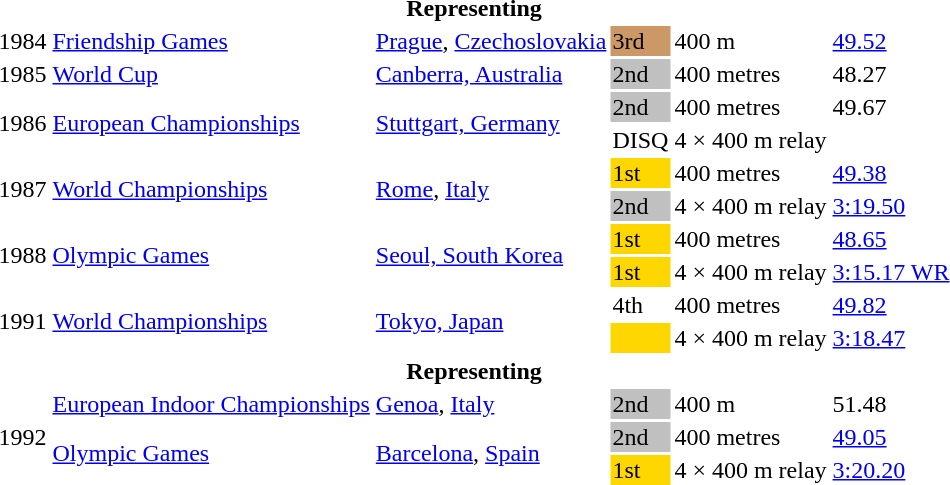<table>
<tr>
<th colspan="6">Representing </th>
</tr>
<tr>
<td>1984</td>
<td><a href='#'>Friendship Games</a></td>
<td><a href='#'>Prague</a>, <a href='#'>Czechoslovakia</a></td>
<td bgcolor=cc9966>3rd</td>
<td>400 m</td>
<td><a href='#'>49.52</a></td>
</tr>
<tr>
<td>1985</td>
<td><a href='#'>World Cup</a></td>
<td><a href='#'>Canberra, Australia</a></td>
<td bgcolor="silver">2nd</td>
<td>400 metres</td>
<td>48.27</td>
</tr>
<tr>
<td rowspan=2>1986</td>
<td rowspan=2><a href='#'>European Championships</a></td>
<td rowspan=2><a href='#'>Stuttgart, Germany</a></td>
<td bgcolor="silver">2nd</td>
<td>400 metres</td>
<td>49.67</td>
</tr>
<tr>
<td>DISQ</td>
<td>4 × 400 m relay</td>
<td></td>
</tr>
<tr>
<td rowspan=2>1987</td>
<td rowspan=2><a href='#'>World Championships</a></td>
<td rowspan=2><a href='#'>Rome</a>, <a href='#'>Italy</a></td>
<td bgcolor="gold">1st</td>
<td>400 metres</td>
<td><a href='#'>49.38</a></td>
</tr>
<tr>
<td bgcolor="silver">2nd</td>
<td>4 × 400 m relay</td>
<td><a href='#'>3:19.50</a></td>
</tr>
<tr>
<td rowspan=2>1988</td>
<td rowspan=2><a href='#'>Olympic Games</a></td>
<td rowspan=2><a href='#'>Seoul, South Korea</a></td>
<td bgcolor="gold">1st</td>
<td>400 metres</td>
<td><a href='#'>48.65</a></td>
</tr>
<tr>
<td bgcolor="gold">1st</td>
<td>4 × 400 m relay</td>
<td><a href='#'>3:15.17 WR</a></td>
</tr>
<tr>
<td rowspan=2>1991</td>
<td rowspan=2><a href='#'>World Championships</a></td>
<td rowspan=2><a href='#'>Tokyo, Japan</a></td>
<td>4th</td>
<td>400 metres</td>
<td><a href='#'>49.82</a></td>
</tr>
<tr>
<td bgcolor="gold"></td>
<td>4 × 400 m relay</td>
<td><a href='#'>3:18.47</a></td>
</tr>
<tr>
<th colspan="6">Representing </th>
</tr>
<tr>
<td rowspan=3>1992</td>
<td><a href='#'>European Indoor Championships</a></td>
<td><a href='#'>Genoa</a>, <a href='#'>Italy</a></td>
<td bgcolor=silver>2nd</td>
<td>400 m</td>
<td>51.48</td>
</tr>
<tr>
<td rowspan=2><a href='#'>Olympic Games</a></td>
<td rowspan=2><a href='#'>Barcelona</a>, <a href='#'>Spain</a></td>
<td bgcolor="silver">2nd</td>
<td>400 metres</td>
<td><a href='#'>49.05</a></td>
</tr>
<tr>
<td bgcolor="gold">1st</td>
<td>4 × 400 m relay</td>
<td><a href='#'>3:20.20</a></td>
</tr>
</table>
